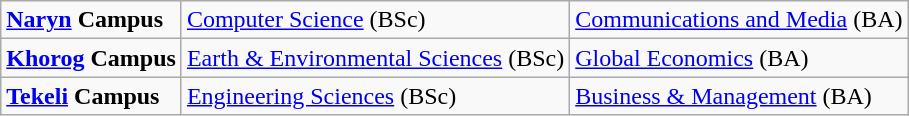<table class="wikitable">
<tr>
<td><strong><a href='#'>Naryn</a> Campus</strong></td>
<td><a href='#'>Computer Science</a> (BSc)</td>
<td><a href='#'>Communications and Media</a> (BA)</td>
</tr>
<tr>
<td><strong><a href='#'>Khorog</a> Campus</strong></td>
<td><a href='#'>Earth & Environmental Sciences</a> (BSc)</td>
<td><a href='#'>Global Economics</a> (BA)</td>
</tr>
<tr>
<td><strong><a href='#'>Tekeli</a> Campus</strong></td>
<td><a href='#'>Engineering Sciences</a> (BSc)</td>
<td><a href='#'>Business & Management</a> (BA)</td>
</tr>
</table>
